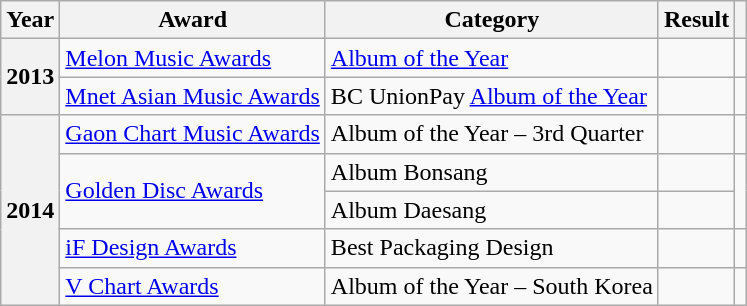<table class="wikitable plainrowheaders">
<tr>
<th>Year</th>
<th>Award</th>
<th>Category</th>
<th>Result</th>
<th class="unsortable"></th>
</tr>
<tr>
<th scope="row" rowspan="2">2013</th>
<td><a href='#'>Melon Music Awards</a></td>
<td><a href='#'>Album of the Year</a></td>
<td></td>
<td style="text-align:center"></td>
</tr>
<tr>
<td><a href='#'>Mnet Asian Music Awards</a></td>
<td>BC UnionPay <a href='#'>Album of the Year</a></td>
<td></td>
<td style="text-align:center"></td>
</tr>
<tr>
<th scope="row" rowspan="5">2014</th>
<td><a href='#'>Gaon Chart Music Awards</a></td>
<td>Album of the Year – 3rd Quarter</td>
<td></td>
<td style="text-align:center"></td>
</tr>
<tr>
<td rowspan="2"><a href='#'>Golden Disc Awards</a></td>
<td>Album Bonsang</td>
<td></td>
<td style="text-align:center" rowspan="2"></td>
</tr>
<tr>
<td>Album Daesang</td>
<td></td>
</tr>
<tr>
<td><a href='#'>iF Design Awards</a></td>
<td>Best Packaging Design</td>
<td></td>
<td style="text-align:center"></td>
</tr>
<tr>
<td><a href='#'>V Chart Awards</a></td>
<td>Album of the Year – South Korea</td>
<td></td>
<td style="text-align:center"></td>
</tr>
</table>
